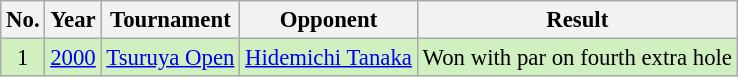<table class="wikitable" style="font-size:95%;">
<tr>
<th>No.</th>
<th>Year</th>
<th>Tournament</th>
<th>Opponent</th>
<th>Result</th>
</tr>
<tr style="background:#D0F0C0;">
<td align=center>1</td>
<td><a href='#'>2000</a></td>
<td><a href='#'>Tsuruya Open</a></td>
<td> <a href='#'>Hidemichi Tanaka</a></td>
<td>Won with par on fourth extra hole</td>
</tr>
</table>
